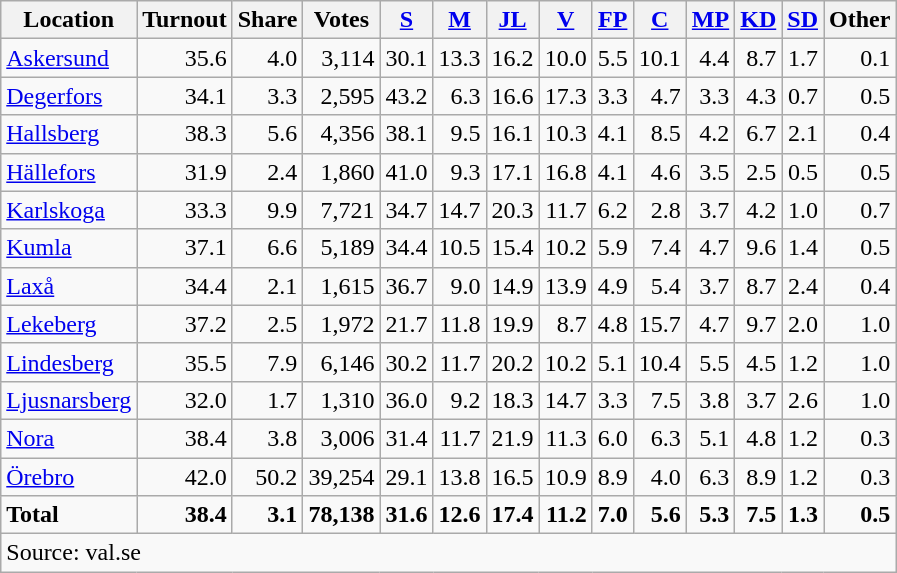<table class="wikitable sortable" style=text-align:right>
<tr>
<th>Location</th>
<th>Turnout</th>
<th>Share</th>
<th>Votes</th>
<th><a href='#'>S</a></th>
<th><a href='#'>M</a></th>
<th><a href='#'>JL</a></th>
<th><a href='#'>V</a></th>
<th><a href='#'>FP</a></th>
<th><a href='#'>C</a></th>
<th><a href='#'>MP</a></th>
<th><a href='#'>KD</a></th>
<th><a href='#'>SD</a></th>
<th>Other</th>
</tr>
<tr>
<td align=left><a href='#'>Askersund</a></td>
<td>35.6</td>
<td>4.0</td>
<td>3,114</td>
<td>30.1</td>
<td>13.3</td>
<td>16.2</td>
<td>10.0</td>
<td>5.5</td>
<td>10.1</td>
<td>4.4</td>
<td>8.7</td>
<td>1.7</td>
<td>0.1</td>
</tr>
<tr>
<td align=left><a href='#'>Degerfors</a></td>
<td>34.1</td>
<td>3.3</td>
<td>2,595</td>
<td>43.2</td>
<td>6.3</td>
<td>16.6</td>
<td>17.3</td>
<td>3.3</td>
<td>4.7</td>
<td>3.3</td>
<td>4.3</td>
<td>0.7</td>
<td>0.5</td>
</tr>
<tr>
<td align=left><a href='#'>Hallsberg</a></td>
<td>38.3</td>
<td>5.6</td>
<td>4,356</td>
<td>38.1</td>
<td>9.5</td>
<td>16.1</td>
<td>10.3</td>
<td>4.1</td>
<td>8.5</td>
<td>4.2</td>
<td>6.7</td>
<td>2.1</td>
<td>0.4</td>
</tr>
<tr>
<td align=left><a href='#'>Hällefors</a></td>
<td>31.9</td>
<td>2.4</td>
<td>1,860</td>
<td>41.0</td>
<td>9.3</td>
<td>17.1</td>
<td>16.8</td>
<td>4.1</td>
<td>4.6</td>
<td>3.5</td>
<td>2.5</td>
<td>0.5</td>
<td>0.5</td>
</tr>
<tr>
<td align=left><a href='#'>Karlskoga</a></td>
<td>33.3</td>
<td>9.9</td>
<td>7,721</td>
<td>34.7</td>
<td>14.7</td>
<td>20.3</td>
<td>11.7</td>
<td>6.2</td>
<td>2.8</td>
<td>3.7</td>
<td>4.2</td>
<td>1.0</td>
<td>0.7</td>
</tr>
<tr>
<td align=left><a href='#'>Kumla</a></td>
<td>37.1</td>
<td>6.6</td>
<td>5,189</td>
<td>34.4</td>
<td>10.5</td>
<td>15.4</td>
<td>10.2</td>
<td>5.9</td>
<td>7.4</td>
<td>4.7</td>
<td>9.6</td>
<td>1.4</td>
<td>0.5</td>
</tr>
<tr>
<td align=left><a href='#'>Laxå</a></td>
<td>34.4</td>
<td>2.1</td>
<td>1,615</td>
<td>36.7</td>
<td>9.0</td>
<td>14.9</td>
<td>13.9</td>
<td>4.9</td>
<td>5.4</td>
<td>3.7</td>
<td>8.7</td>
<td>2.4</td>
<td>0.4</td>
</tr>
<tr>
<td align=left><a href='#'>Lekeberg</a></td>
<td>37.2</td>
<td>2.5</td>
<td>1,972</td>
<td>21.7</td>
<td>11.8</td>
<td>19.9</td>
<td>8.7</td>
<td>4.8</td>
<td>15.7</td>
<td>4.7</td>
<td>9.7</td>
<td>2.0</td>
<td>1.0</td>
</tr>
<tr>
<td align=left><a href='#'>Lindesberg</a></td>
<td>35.5</td>
<td>7.9</td>
<td>6,146</td>
<td>30.2</td>
<td>11.7</td>
<td>20.2</td>
<td>10.2</td>
<td>5.1</td>
<td>10.4</td>
<td>5.5</td>
<td>4.5</td>
<td>1.2</td>
<td>1.0</td>
</tr>
<tr>
<td align=left><a href='#'>Ljusnarsberg</a></td>
<td>32.0</td>
<td>1.7</td>
<td>1,310</td>
<td>36.0</td>
<td>9.2</td>
<td>18.3</td>
<td>14.7</td>
<td>3.3</td>
<td>7.5</td>
<td>3.8</td>
<td>3.7</td>
<td>2.6</td>
<td>1.0</td>
</tr>
<tr>
<td align=left><a href='#'>Nora</a></td>
<td>38.4</td>
<td>3.8</td>
<td>3,006</td>
<td>31.4</td>
<td>11.7</td>
<td>21.9</td>
<td>11.3</td>
<td>6.0</td>
<td>6.3</td>
<td>5.1</td>
<td>4.8</td>
<td>1.2</td>
<td>0.3</td>
</tr>
<tr>
<td align=left><a href='#'>Örebro</a></td>
<td>42.0</td>
<td>50.2</td>
<td>39,254</td>
<td>29.1</td>
<td>13.8</td>
<td>16.5</td>
<td>10.9</td>
<td>8.9</td>
<td>4.0</td>
<td>6.3</td>
<td>8.9</td>
<td>1.2</td>
<td>0.3</td>
</tr>
<tr>
<td align=left><strong>Total</strong></td>
<td><strong>38.4</strong></td>
<td><strong>3.1</strong></td>
<td><strong>78,138</strong></td>
<td><strong>31.6</strong></td>
<td><strong>12.6</strong></td>
<td><strong>17.4</strong></td>
<td><strong>11.2</strong></td>
<td><strong>7.0</strong></td>
<td><strong>5.6</strong></td>
<td><strong>5.3</strong></td>
<td><strong>7.5</strong></td>
<td><strong>1.3</strong></td>
<td><strong>0.5</strong></td>
</tr>
<tr>
<td align=left colspan=14>Source: val.se </td>
</tr>
</table>
